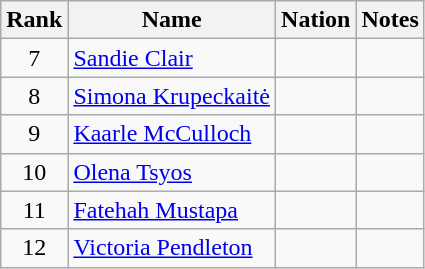<table class="wikitable sortable" style="text-align:center">
<tr>
<th>Rank</th>
<th>Name</th>
<th>Nation</th>
<th>Notes</th>
</tr>
<tr>
<td>7</td>
<td align=left><a href='#'>Sandie Clair</a></td>
<td align=left></td>
<td></td>
</tr>
<tr>
<td>8</td>
<td align=left><a href='#'>Simona Krupeckaitė</a></td>
<td align=left></td>
<td></td>
</tr>
<tr>
<td>9</td>
<td align=left><a href='#'>Kaarle McCulloch</a></td>
<td align=left></td>
<td></td>
</tr>
<tr>
<td>10</td>
<td align=left><a href='#'>Olena Tsyos</a></td>
<td align=left></td>
<td></td>
</tr>
<tr>
<td>11</td>
<td align=left><a href='#'>Fatehah Mustapa</a></td>
<td align=left></td>
<td></td>
</tr>
<tr>
<td>12</td>
<td align=left><a href='#'>Victoria Pendleton</a></td>
<td align=left></td>
<td></td>
</tr>
</table>
